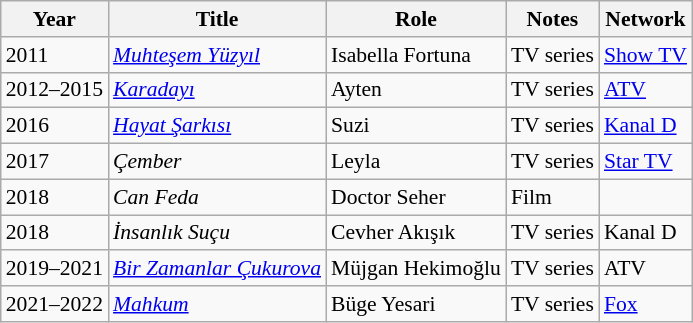<table class="wikitable" style="font-size: 90%;">
<tr>
<th>Year</th>
<th>Title</th>
<th>Role</th>
<th>Notes</th>
<th>Network</th>
</tr>
<tr>
<td>2011</td>
<td><em><a href='#'>Muhteşem Yüzyıl</a></em></td>
<td>Isabella Fortuna</td>
<td>TV series</td>
<td><a href='#'>Show TV</a></td>
</tr>
<tr>
<td>2012–2015</td>
<td><em><a href='#'>Karadayı</a> </em></td>
<td>Ayten</td>
<td>TV series</td>
<td><a href='#'>ATV</a></td>
</tr>
<tr>
<td>2016</td>
<td><em><a href='#'>Hayat Şarkısı</a></em></td>
<td>Suzi</td>
<td>TV series</td>
<td><a href='#'>Kanal D</a></td>
</tr>
<tr>
<td>2017</td>
<td><em>Çember</em></td>
<td>Leyla</td>
<td>TV series</td>
<td><a href='#'>Star TV</a></td>
</tr>
<tr>
<td>2018</td>
<td><em>Can Feda</em></td>
<td>Doctor Seher</td>
<td>Film</td>
<td></td>
</tr>
<tr>
<td>2018</td>
<td><em>İnsanlık Suçu</em></td>
<td>Cevher Akışık</td>
<td>TV series</td>
<td>Kanal D</td>
</tr>
<tr>
<td>2019–2021</td>
<td><em><a href='#'>Bir Zamanlar Çukurova</a></em></td>
<td>Müjgan Hekimoğlu</td>
<td>TV series</td>
<td>ATV</td>
</tr>
<tr>
<td>2021–2022</td>
<td><em><a href='#'>Mahkum</a></em></td>
<td>Büge Yesari</td>
<td>TV series</td>
<td><a href='#'>Fox</a></td>
</tr>
</table>
